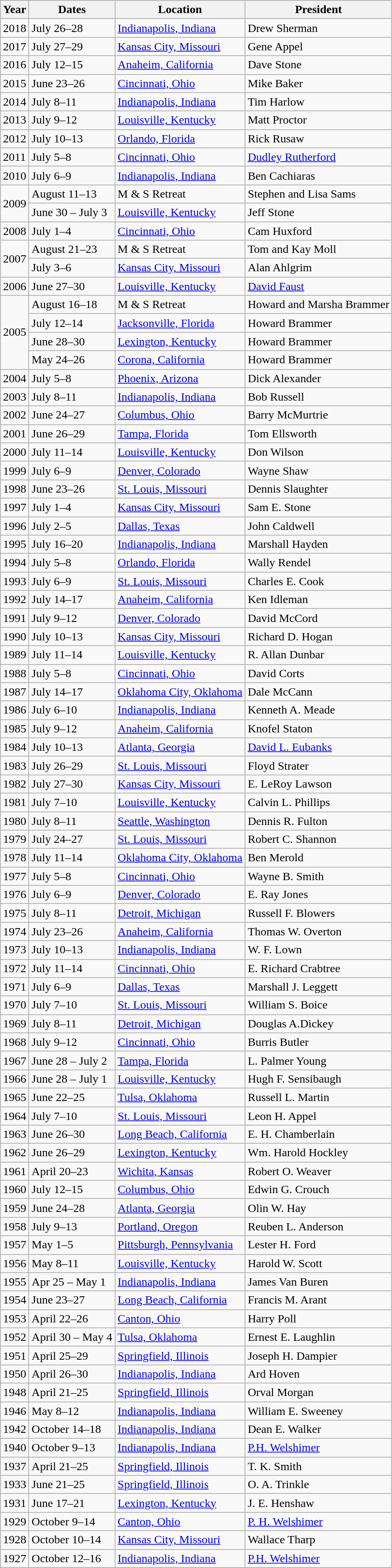<table class="wikitable">
<tr>
<th>Year</th>
<th>Dates</th>
<th>Location</th>
<th>President</th>
</tr>
<tr>
<td>2018</td>
<td>July 26–28</td>
<td><a href='#'>Indianapolis, Indiana</a></td>
<td>Drew Sherman</td>
</tr>
<tr>
<td>2017</td>
<td>July 27–29</td>
<td><a href='#'>Kansas City, Missouri</a></td>
<td>Gene Appel</td>
</tr>
<tr>
<td>2016</td>
<td>July 12–15</td>
<td><a href='#'>Anaheim, California</a></td>
<td>Dave Stone</td>
</tr>
<tr>
<td>2015</td>
<td>June 23–26</td>
<td><a href='#'>Cincinnati, Ohio</a></td>
<td>Mike Baker</td>
</tr>
<tr>
<td>2014</td>
<td>July 8–11</td>
<td><a href='#'>Indianapolis, Indiana</a></td>
<td>Tim Harlow</td>
</tr>
<tr>
<td>2013</td>
<td>July 9–12</td>
<td><a href='#'>Louisville, Kentucky</a></td>
<td>Matt Proctor</td>
</tr>
<tr>
<td>2012</td>
<td>July 10–13</td>
<td><a href='#'>Orlando, Florida</a></td>
<td>Rick Rusaw</td>
</tr>
<tr>
<td>2011</td>
<td>July 5–8</td>
<td><a href='#'>Cincinnati, Ohio</a></td>
<td><a href='#'>Dudley Rutherford</a></td>
</tr>
<tr>
<td>2010</td>
<td>July 6–9</td>
<td><a href='#'>Indianapolis, Indiana</a></td>
<td>Ben Cachiaras</td>
</tr>
<tr>
<td rowspan=2>2009</td>
<td>August 11–13</td>
<td>M & S Retreat</td>
<td>Stephen and Lisa Sams</td>
</tr>
<tr>
<td>June 30 – July 3</td>
<td><a href='#'>Louisville, Kentucky</a></td>
<td>Jeff Stone</td>
</tr>
<tr>
<td>2008</td>
<td>July 1–4</td>
<td><a href='#'>Cincinnati, Ohio</a></td>
<td>Cam Huxford</td>
</tr>
<tr>
<td rowspan=2>2007</td>
<td>August 21–23</td>
<td>M & S Retreat</td>
<td>Tom and Kay Moll</td>
</tr>
<tr>
<td>July 3–6</td>
<td><a href='#'>Kansas City, Missouri</a></td>
<td>Alan Ahlgrim</td>
</tr>
<tr>
<td>2006</td>
<td>June 27–30</td>
<td><a href='#'>Louisville, Kentucky</a></td>
<td><a href='#'>David Faust</a></td>
</tr>
<tr>
<td rowspan=4>2005</td>
<td>August 16–18</td>
<td>M & S Retreat</td>
<td>Howard and Marsha Brammer</td>
</tr>
<tr>
<td>July 12–14</td>
<td><a href='#'>Jacksonville, Florida</a></td>
<td>Howard Brammer</td>
</tr>
<tr>
<td>June 28–30</td>
<td><a href='#'>Lexington, Kentucky</a></td>
<td>Howard Brammer</td>
</tr>
<tr>
<td>May 24–26</td>
<td><a href='#'>Corona, California</a></td>
<td>Howard Brammer</td>
</tr>
<tr>
<td>2004</td>
<td>July 5–8</td>
<td><a href='#'>Phoenix, Arizona</a></td>
<td>Dick Alexander</td>
</tr>
<tr>
<td>2003</td>
<td>July 8–11</td>
<td><a href='#'>Indianapolis, Indiana</a></td>
<td>Bob Russell</td>
</tr>
<tr>
<td>2002</td>
<td>June 24–27</td>
<td><a href='#'>Columbus, Ohio</a></td>
<td>Barry McMurtrie</td>
</tr>
<tr>
<td>2001</td>
<td>June 26–29</td>
<td><a href='#'>Tampa, Florida</a></td>
<td>Tom Ellsworth</td>
</tr>
<tr>
<td>2000</td>
<td>July 11–14</td>
<td><a href='#'>Louisville, Kentucky</a></td>
<td>Don Wilson</td>
</tr>
<tr>
<td>1999</td>
<td>July 6–9</td>
<td><a href='#'>Denver, Colorado</a></td>
<td>Wayne Shaw</td>
</tr>
<tr>
<td>1998</td>
<td>June 23–26</td>
<td><a href='#'>St. Louis, Missouri</a></td>
<td>Dennis Slaughter</td>
</tr>
<tr>
<td>1997</td>
<td>July 1–4</td>
<td><a href='#'>Kansas City, Missouri</a></td>
<td>Sam E. Stone</td>
</tr>
<tr>
<td>1996</td>
<td>July 2–5</td>
<td><a href='#'>Dallas, Texas</a></td>
<td>John Caldwell</td>
</tr>
<tr>
<td>1995</td>
<td>July 16–20</td>
<td><a href='#'>Indianapolis, Indiana</a></td>
<td>Marshall Hayden</td>
</tr>
<tr>
<td>1994</td>
<td>July 5–8</td>
<td><a href='#'>Orlando, Florida</a></td>
<td>Wally Rendel</td>
</tr>
<tr>
<td>1993</td>
<td>July 6–9</td>
<td><a href='#'>St. Louis, Missouri</a></td>
<td>Charles E. Cook</td>
</tr>
<tr>
<td>1992</td>
<td>July 14–17</td>
<td><a href='#'>Anaheim, California</a></td>
<td>Ken Idleman</td>
</tr>
<tr>
<td>1991</td>
<td>July 9–12</td>
<td><a href='#'>Denver, Colorado</a></td>
<td>David McCord</td>
</tr>
<tr>
<td>1990</td>
<td>July 10–13</td>
<td><a href='#'>Kansas City, Missouri</a></td>
<td>Richard D. Hogan</td>
</tr>
<tr>
<td>1989</td>
<td>July 11–14</td>
<td><a href='#'>Louisville, Kentucky</a></td>
<td>R. Allan Dunbar</td>
</tr>
<tr>
<td>1988</td>
<td>July 5–8</td>
<td><a href='#'>Cincinnati, Ohio</a></td>
<td>David Corts</td>
</tr>
<tr>
<td>1987</td>
<td>July 14–17</td>
<td><a href='#'>Oklahoma City, Oklahoma</a></td>
<td>Dale McCann</td>
</tr>
<tr>
<td>1986</td>
<td>July 6–10</td>
<td><a href='#'>Indianapolis, Indiana</a></td>
<td>Kenneth A. Meade</td>
</tr>
<tr>
<td>1985</td>
<td>July 9–12</td>
<td><a href='#'>Anaheim, California</a></td>
<td>Knofel Staton</td>
</tr>
<tr>
<td>1984</td>
<td>July 10–13</td>
<td><a href='#'>Atlanta, Georgia</a></td>
<td><a href='#'>David L. Eubanks</a></td>
</tr>
<tr>
<td>1983</td>
<td>July 26–29</td>
<td><a href='#'>St. Louis, Missouri</a></td>
<td>Floyd Strater</td>
</tr>
<tr>
<td>1982</td>
<td>July 27–30</td>
<td><a href='#'>Kansas City, Missouri</a></td>
<td>E. LeRoy Lawson</td>
</tr>
<tr>
<td>1981</td>
<td>July 7–10</td>
<td><a href='#'>Louisville, Kentucky</a></td>
<td>Calvin L. Phillips</td>
</tr>
<tr>
<td>1980</td>
<td>July 8–11</td>
<td><a href='#'>Seattle, Washington</a></td>
<td>Dennis R. Fulton</td>
</tr>
<tr>
<td>1979</td>
<td>July 24–27</td>
<td><a href='#'>St. Louis, Missouri</a></td>
<td>Robert C. Shannon</td>
</tr>
<tr>
<td>1978</td>
<td>July 11–14</td>
<td><a href='#'>Oklahoma City, Oklahoma</a></td>
<td>Ben Merold</td>
</tr>
<tr>
<td>1977</td>
<td>July 5–8</td>
<td><a href='#'>Cincinnati, Ohio</a></td>
<td>Wayne B. Smith</td>
</tr>
<tr>
<td>1976</td>
<td>July 6–9</td>
<td><a href='#'>Denver, Colorado</a></td>
<td>E. Ray Jones</td>
</tr>
<tr>
<td>1975</td>
<td>July 8–11</td>
<td><a href='#'>Detroit, Michigan</a></td>
<td>Russell F. Blowers</td>
</tr>
<tr>
<td>1974</td>
<td>July 23–26</td>
<td><a href='#'>Anaheim, California</a></td>
<td>Thomas W. Overton</td>
</tr>
<tr>
<td>1973</td>
<td>July 10–13</td>
<td><a href='#'>Indianapolis, Indiana</a></td>
<td>W. F. Lown</td>
</tr>
<tr>
<td>1972</td>
<td>July 11–14</td>
<td><a href='#'>Cincinnati, Ohio</a></td>
<td>E. Richard Crabtree</td>
</tr>
<tr>
<td>1971</td>
<td>July 6–9</td>
<td><a href='#'>Dallas, Texas</a></td>
<td>Marshall J. Leggett</td>
</tr>
<tr>
<td>1970</td>
<td>July 7–10</td>
<td><a href='#'>St. Louis, Missouri</a></td>
<td>William S. Boice</td>
</tr>
<tr>
<td>1969</td>
<td>July 8–11</td>
<td><a href='#'>Detroit, Michigan</a></td>
<td>Douglas A.Dickey</td>
</tr>
<tr>
<td>1968</td>
<td>July 9–12</td>
<td><a href='#'>Cincinnati, Ohio</a></td>
<td>Burris Butler</td>
</tr>
<tr>
<td>1967</td>
<td>June 28 – July 2</td>
<td><a href='#'>Tampa, Florida</a></td>
<td>L. Palmer Young</td>
</tr>
<tr>
<td>1966</td>
<td>June 28 – July 1</td>
<td><a href='#'>Louisville, Kentucky</a></td>
<td>Hugh F. Sensibaugh</td>
</tr>
<tr>
<td>1965</td>
<td>June 22–25</td>
<td><a href='#'>Tulsa, Oklahoma</a></td>
<td>Russell L. Martin</td>
</tr>
<tr>
<td>1964</td>
<td>July 7–10</td>
<td><a href='#'>St. Louis, Missouri</a></td>
<td>Leon H. Appel</td>
</tr>
<tr>
<td>1963</td>
<td>June 26–30</td>
<td><a href='#'>Long Beach, California</a></td>
<td>E. H. Chamberlain</td>
</tr>
<tr>
<td>1962</td>
<td>June 26–29</td>
<td><a href='#'>Lexington, Kentucky</a></td>
<td>Wm. Harold Hockley</td>
</tr>
<tr>
<td>1961</td>
<td>April 20–23</td>
<td><a href='#'>Wichita, Kansas</a></td>
<td>Robert O. Weaver</td>
</tr>
<tr>
<td>1960</td>
<td>July 12–15</td>
<td><a href='#'>Columbus, Ohio</a></td>
<td>Edwin G. Crouch</td>
</tr>
<tr>
<td>1959</td>
<td>June 24–28</td>
<td><a href='#'>Atlanta, Georgia</a></td>
<td>Olin W. Hay</td>
</tr>
<tr>
<td>1958</td>
<td>July 9–13</td>
<td><a href='#'>Portland, Oregon</a></td>
<td>Reuben L. Anderson</td>
</tr>
<tr>
<td>1957</td>
<td>May 1–5</td>
<td><a href='#'>Pittsburgh, Pennsylvania</a></td>
<td>Lester H. Ford</td>
</tr>
<tr>
<td>1956</td>
<td>May 8–11</td>
<td><a href='#'>Louisville, Kentucky</a></td>
<td>Harold W. Scott</td>
</tr>
<tr>
<td>1955</td>
<td>Apr 25 – May 1</td>
<td><a href='#'>Indianapolis, Indiana</a></td>
<td>James Van Buren</td>
</tr>
<tr>
<td>1954</td>
<td>June 23–27</td>
<td><a href='#'>Long Beach, California</a></td>
<td>Francis M. Arant</td>
</tr>
<tr>
<td>1953</td>
<td>April 22–26</td>
<td><a href='#'>Canton, Ohio</a></td>
<td>Harry Poll</td>
</tr>
<tr>
<td>1952</td>
<td>April 30 – May 4</td>
<td><a href='#'>Tulsa, Oklahoma</a></td>
<td>Ernest E. Laughlin</td>
</tr>
<tr>
<td>1951</td>
<td>April 25–29</td>
<td><a href='#'>Springfield, Illinois</a></td>
<td>Joseph H. Dampier</td>
</tr>
<tr>
<td>1950</td>
<td>April 26–30</td>
<td><a href='#'>Indianapolis, Indiana</a></td>
<td>Ard Hoven</td>
</tr>
<tr>
<td>1948</td>
<td>April 21–25</td>
<td><a href='#'>Springfield, Illinois</a></td>
<td>Orval Morgan</td>
</tr>
<tr>
<td>1946</td>
<td>May 8–12</td>
<td><a href='#'>Indianapolis, Indiana</a></td>
<td>William E. Sweeney</td>
</tr>
<tr>
<td>1942</td>
<td>October 14–18</td>
<td><a href='#'>Indianapolis, Indiana</a></td>
<td>Dean E. Walker</td>
</tr>
<tr>
<td>1940</td>
<td>October 9–13</td>
<td><a href='#'>Indianapolis, Indiana</a></td>
<td><a href='#'>P.H. Welshimer</a></td>
</tr>
<tr>
<td>1937</td>
<td>April 21–25</td>
<td><a href='#'>Springfield, Illinois</a></td>
<td>T. K. Smith</td>
</tr>
<tr>
<td>1933</td>
<td>June 21–25</td>
<td><a href='#'>Springfield, Illinois</a></td>
<td>O. A. Trinkle</td>
</tr>
<tr>
<td>1931</td>
<td>June 17–21</td>
<td><a href='#'>Lexington, Kentucky</a></td>
<td>J. E. Henshaw</td>
</tr>
<tr>
<td>1929</td>
<td>October 9–14</td>
<td><a href='#'>Canton, Ohio</a></td>
<td><a href='#'>P. H. Welshimer</a></td>
</tr>
<tr>
<td>1928</td>
<td>October 10–14</td>
<td><a href='#'>Kansas City, Missouri</a></td>
<td>Wallace Tharp</td>
</tr>
<tr>
<td>1927</td>
<td>October 12–16</td>
<td><a href='#'>Indianapolis, Indiana</a></td>
<td><a href='#'>P.H. Welshimer</a></td>
</tr>
</table>
